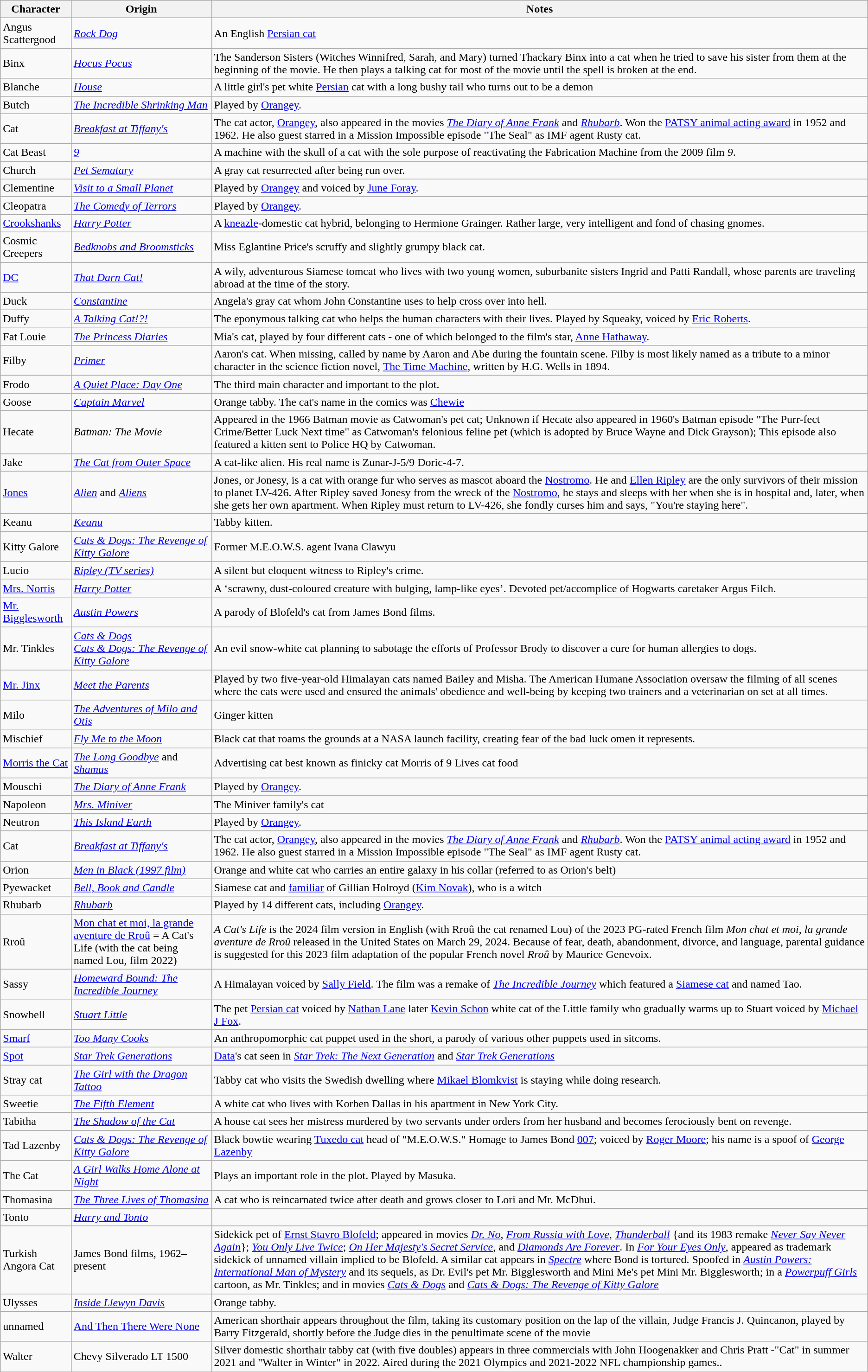<table class="wikitable sortable">
<tr>
<th>Character</th>
<th>Origin</th>
<th>Notes</th>
</tr>
<tr>
<td>Angus Scattergood</td>
<td><em><a href='#'>Rock Dog</a></em></td>
<td>An English <a href='#'>Persian cat</a></td>
</tr>
<tr>
<td>Binx</td>
<td><em><a href='#'>Hocus Pocus</a></em></td>
<td>The Sanderson Sisters (Witches Winnifred, Sarah, and Mary) turned Thackary Binx into a cat when he tried to save his sister from them at the beginning of the movie. He then plays a talking cat for most of the movie until the spell is broken at the end.</td>
</tr>
<tr>
<td>Blanche</td>
<td><em><a href='#'>House</a></em></td>
<td>A little girl's pet white <a href='#'>Persian</a> cat with a long bushy tail who turns out to be a demon</td>
</tr>
<tr>
<td>Butch</td>
<td><em><a href='#'>The Incredible Shrinking Man</a></em></td>
<td>Played by <a href='#'>Orangey</a>.</td>
</tr>
<tr>
<td>Cat</td>
<td><a href='#'><em>Breakfast at Tiffany's</em></a></td>
<td>The cat actor, <a href='#'>Orangey</a>, also appeared in the movies <em><a href='#'>The Diary of Anne Frank</a></em> and <em><a href='#'>Rhubarb</a></em>. Won the <a href='#'>PATSY animal acting award</a> in 1952 and 1962. He also guest starred in a Mission Impossible episode "The Seal" as IMF agent Rusty cat.</td>
</tr>
<tr>
<td>Cat Beast</td>
<td><em><a href='#'>9</a></em></td>
<td>A machine with the skull of a cat with the sole purpose of reactivating the Fabrication Machine from the 2009 film <em>9</em>.</td>
</tr>
<tr>
<td>Church</td>
<td><em><a href='#'>Pet Sematary</a></em></td>
<td>A gray cat resurrected after being run over.</td>
</tr>
<tr>
<td>Clementine</td>
<td><em><a href='#'>Visit to a Small Planet</a></em></td>
<td>Played by <a href='#'>Orangey</a> and voiced by <a href='#'>June Foray</a>.</td>
</tr>
<tr>
<td>Cleopatra</td>
<td><em><a href='#'>The Comedy of Terrors</a></em></td>
<td>Played by <a href='#'>Orangey</a>.</td>
</tr>
<tr>
<td><a href='#'>Crookshanks</a></td>
<td><em><a href='#'>Harry Potter</a></em></td>
<td>A <a href='#'>kneazle</a>-domestic cat hybrid, belonging to Hermione Grainger. Rather large, very intelligent and fond of chasing gnomes.</td>
</tr>
<tr>
<td>Cosmic Creepers</td>
<td><em><a href='#'>Bedknobs and Broomsticks</a></em></td>
<td>Miss Eglantine Price's scruffy and slightly grumpy black cat.</td>
</tr>
<tr>
<td><a href='#'>DC</a></td>
<td><em><a href='#'>That Darn Cat!</a></em></td>
<td>A wily, adventurous Siamese tomcat who lives with two young women, suburbanite sisters Ingrid and Patti Randall, whose parents are traveling abroad at the time of the story.</td>
</tr>
<tr>
<td>Duck</td>
<td><em><a href='#'>Constantine</a></em></td>
<td>Angela's gray cat whom John Constantine uses to help cross over into hell.</td>
</tr>
<tr>
<td>Duffy</td>
<td><em><a href='#'>A Talking Cat!?!</a></em></td>
<td>The eponymous talking cat who helps the human characters with their lives. Played by Squeaky, voiced by <a href='#'>Eric Roberts</a>.</td>
</tr>
<tr>
<td>Fat Louie</td>
<td><em><a href='#'>The Princess Diaries</a></em></td>
<td>Mia's cat, played by four different cats - one of which belonged to the film's star, <a href='#'>Anne Hathaway</a>.</td>
</tr>
<tr>
<td>Filby</td>
<td><em><a href='#'>Primer</a></em></td>
<td>Aaron's cat. When missing, called by name by Aaron and Abe during the fountain scene.  Filby is most likely named as a tribute to a minor character in the science fiction novel, <a href='#'>The Time Machine</a>, written by H.G. Wells in 1894.</td>
</tr>
<tr>
<td>Frodo</td>
<td><em><a href='#'>A Quiet Place: Day One</a></em></td>
<td>The third main character and important to the plot.</td>
</tr>
<tr>
<td>Goose</td>
<td><em><a href='#'>Captain Marvel</a></em></td>
<td>Orange tabby.  The cat's name in the comics was <a href='#'>Chewie</a></td>
</tr>
<tr>
<td>Hecate</td>
<td><em>Batman: The Movie</em></td>
<td>Appeared in the 1966 Batman movie as Catwoman's pet cat; Unknown if Hecate also appeared in 1960's Batman episode "The Purr-fect Crime/Better Luck Next time" as Catwoman's felonious feline pet (which is adopted by Bruce Wayne and Dick Grayson); This episode also featured a kitten sent to Police HQ by Catwoman.</td>
</tr>
<tr>
<td>Jake</td>
<td><em><a href='#'>The Cat from Outer Space</a></em></td>
<td>A cat-like alien. His real name is Zunar-J-5/9 Doric-4-7.</td>
</tr>
<tr>
<td><a href='#'>Jones</a></td>
<td><em><a href='#'>Alien</a></em> and <em><a href='#'>Aliens</a></em></td>
<td>Jones, or Jonesy, is a cat with orange fur who serves as mascot aboard the <a href='#'>Nostromo</a>. He and <a href='#'>Ellen Ripley</a> are the only survivors of their mission to planet LV-426. After Ripley saved Jonesy from the wreck of the <a href='#'>Nostromo</a>, he stays and sleeps with her when she is in hospital and, later, when she gets her own apartment. When Ripley must return to LV-426, she fondly curses him and says, "You're staying here".</td>
</tr>
<tr>
<td>Keanu</td>
<td><em><a href='#'>Keanu</a></em></td>
<td>Tabby kitten.</td>
</tr>
<tr>
<td>Kitty Galore</td>
<td><em><a href='#'>Cats & Dogs: The Revenge of Kitty Galore</a></em></td>
<td>Former M.E.O.W.S. agent Ivana Clawyu</td>
</tr>
<tr>
<td>Lucio</td>
<td><em><a href='#'>Ripley (TV series)</a></em></td>
<td>A silent but eloquent witness to Ripley's crime.</td>
</tr>
<tr>
<td><a href='#'>Mrs. Norris</a></td>
<td><em><a href='#'>Harry Potter</a></em></td>
<td>A  ‘scrawny, dust-coloured creature with bulging, lamp-like eyes’. Devoted pet/accomplice of Hogwarts caretaker Argus Filch.</td>
</tr>
<tr>
<td><a href='#'>Mr. Bigglesworth</a></td>
<td><em><a href='#'>Austin Powers</a></em></td>
<td>A parody of Blofeld's cat from James Bond films.</td>
</tr>
<tr>
<td>Mr. Tinkles</td>
<td><em><a href='#'>Cats & Dogs</a></em><br><em><a href='#'>Cats & Dogs: The Revenge of Kitty Galore</a></em></td>
<td>An evil snow-white cat planning to sabotage the efforts of Professor Brody to discover a cure for human allergies to dogs.</td>
</tr>
<tr>
<td><a href='#'>Mr. Jinx</a></td>
<td><em><a href='#'>Meet the Parents</a></em></td>
<td>Played by two five-year-old Himalayan cats named Bailey and Misha. The American Humane Association oversaw the filming of all scenes where the cats were used and ensured the animals' obedience and well-being by keeping two trainers and a veterinarian on set at all times.</td>
</tr>
<tr>
<td>Milo</td>
<td><em><a href='#'>The Adventures of Milo and Otis</a></em></td>
<td>Ginger kitten</td>
</tr>
<tr>
<td>Mischief</td>
<td><em><a href='#'>Fly Me to the Moon</a></em></td>
<td>Black cat that roams the grounds at a NASA launch facility, creating fear of the bad luck omen it represents.</td>
</tr>
<tr>
<td><a href='#'>Morris the Cat</a></td>
<td><a href='#'><em>The Long Goodbye</em></a> and <a href='#'><em>Shamus</em></a></td>
<td>Advertising cat best known as finicky cat Morris of 9 Lives cat food</td>
</tr>
<tr>
<td>Mouschi</td>
<td><em><a href='#'>The Diary of Anne Frank</a></em></td>
<td>Played by <a href='#'>Orangey</a>.</td>
</tr>
<tr>
<td>Napoleon</td>
<td><em><a href='#'>Mrs. Miniver</a></em></td>
<td>The Miniver family's cat</td>
</tr>
<tr>
<td>Neutron</td>
<td><em><a href='#'>This Island Earth</a></em></td>
<td>Played by <a href='#'>Orangey</a>.</td>
</tr>
<tr>
<td>Cat</td>
<td><a href='#'><em>Breakfast at Tiffany's</em></a></td>
<td>The cat actor, <a href='#'>Orangey</a>, also appeared in the movies <em><a href='#'>The Diary of Anne Frank</a></em> and <em><a href='#'>Rhubarb</a></em>. Won the <a href='#'>PATSY animal acting award</a> in 1952 and 1962. He also guest starred in a Mission Impossible episode "The Seal" as IMF agent Rusty cat.</td>
</tr>
<tr>
<td>Orion</td>
<td><em><a href='#'>Men in Black (1997 film)</a></em></td>
<td>Orange and white cat who carries an entire galaxy in his collar (referred to as Orion's belt)</td>
</tr>
<tr>
<td>Pyewacket</td>
<td><em><a href='#'>Bell, Book and Candle</a></em></td>
<td>Siamese cat and <a href='#'>familiar</a> of Gillian Holroyd (<a href='#'>Kim Novak</a>), who is a witch</td>
</tr>
<tr>
<td>Rhubarb</td>
<td><em><a href='#'>Rhubarb</a></em></td>
<td>Played by 14 different cats, including <a href='#'>Orangey</a>.</td>
</tr>
<tr>
<td>Rroû</td>
<td><a href='#'>Mon chat et moi, la grande aventure de Rroû</a> = A Cat's Life (with the cat being named Lou, film 2022)</td>
<td><em>A Cat's Life</em> is the 2024 film version in English (with Rroû the cat renamed Lou) of the 2023 PG-rated French film <em>Mon chat et moi, la grande aventure de Rroû</em> released in the United States on March 29, 2024. Because of fear, death, abandonment, divorce, and language, parental guidance is suggested for this 2023 film adaptation of the popular French novel <em>Rroû</em> by Maurice Genevoix.</td>
</tr>
<tr>
<td>Sassy</td>
<td><em><a href='#'>Homeward Bound: The Incredible Journey</a></em></td>
<td>A Himalayan voiced by <a href='#'>Sally Field</a>.  The film was a remake of <em><a href='#'>The Incredible Journey</a></em> which featured a <a href='#'>Siamese cat</a> and named Tao.</td>
</tr>
<tr>
<td>Snowbell</td>
<td><em><a href='#'>Stuart Little</a></em></td>
<td>The pet <a href='#'>Persian cat</a> voiced by <a href='#'>Nathan Lane</a> later <a href='#'>Kevin Schon</a> white cat of the Little family who gradually warms up to Stuart voiced by <a href='#'>Michael J Fox</a>.</td>
</tr>
<tr>
<td><a href='#'>Smarf</a></td>
<td><em><a href='#'>Too Many Cooks</a></em></td>
<td>An anthropomorphic cat puppet used in the short, a parody of various other puppets used in sitcoms.</td>
</tr>
<tr>
<td><a href='#'>Spot</a></td>
<td><em><a href='#'>Star Trek Generations</a></em></td>
<td><a href='#'>Data</a>'s cat seen in <em><a href='#'>Star Trek: The Next Generation</a></em> and <em><a href='#'>Star Trek Generations</a></em></td>
</tr>
<tr>
<td>Stray cat</td>
<td><em><a href='#'>The Girl with the Dragon Tattoo</a></em></td>
<td>Tabby cat who visits the Swedish dwelling where <a href='#'>Mikael Blomkvist</a> is staying while doing research.</td>
</tr>
<tr>
<td>Sweetie</td>
<td><em><a href='#'>The Fifth Element</a></em></td>
<td>A white cat who lives with Korben Dallas in his apartment in New York City.</td>
</tr>
<tr>
<td>Tabitha</td>
<td><em><a href='#'>The Shadow of the Cat</a></em></td>
<td>A house cat sees her mistress murdered by two servants under orders from her husband and becomes ferociously bent on revenge.</td>
</tr>
<tr>
<td>Tad Lazenby</td>
<td><em><a href='#'>Cats & Dogs: The Revenge of Kitty Galore</a></em></td>
<td>Black bowtie wearing <a href='#'>Tuxedo cat</a> head of "M.E.O.W.S." Homage to James Bond <a href='#'>007</a>; voiced by <a href='#'>Roger Moore</a>; his name is a spoof of <a href='#'>George Lazenby</a></td>
</tr>
<tr>
<td>The Cat</td>
<td><em><a href='#'>A Girl Walks Home Alone at Night</a></em></td>
<td>Plays an important role in the plot. Played by Masuka.</td>
</tr>
<tr>
<td>Thomasina</td>
<td><em><a href='#'>The Three Lives of Thomasina</a></em></td>
<td>A cat who is reincarnated twice after death and grows closer to Lori and Mr. McDhui.</td>
</tr>
<tr>
<td>Tonto</td>
<td><em><a href='#'>Harry and Tonto</a></em></td>
<td></td>
</tr>
<tr>
<td>Turkish Angora Cat</td>
<td>James Bond films, 1962–present</td>
<td>Sidekick pet of <a href='#'>Ernst Stavro Blofeld</a>; appeared in movies <em><a href='#'>Dr. No</a></em>, <em><a href='#'>From Russia with Love</a></em>, <em><a href='#'>Thunderball</a></em> {and its 1983 remake <em><a href='#'>Never Say Never Again</a></em>}; <em><a href='#'>You Only Live Twice</a></em>; <em><a href='#'>On Her Majesty's Secret Service</a></em>, and <em><a href='#'>Diamonds Are Forever</a></em>. In <em><a href='#'>For Your Eyes Only</a></em>, appeared as trademark sidekick of unnamed villain implied to be Blofeld. A similar cat appears in <em><a href='#'>Spectre</a></em> where Bond is tortured. Spoofed in <em><a href='#'>Austin Powers: International Man of Mystery</a></em> and its sequels, as Dr. Evil's pet Mr. Bigglesworth and Mini Me's pet Mini Mr. Bigglesworth; in a <em><a href='#'>Powerpuff Girls</a></em> cartoon, as Mr. Tinkles; and in movies <em><a href='#'>Cats & Dogs</a></em> and <em><a href='#'>Cats & Dogs: The Revenge of Kitty Galore</a></em></td>
</tr>
<tr>
<td>Ulysses</td>
<td><em><a href='#'>Inside Llewyn Davis</a></em></td>
<td>Orange tabby.</td>
</tr>
<tr>
<td>unnamed</td>
<td><a href='#'>And Then There Were None</a></td>
<td>American shorthair appears throughout the film, taking its customary position on the lap of the villain, Judge Francis J. Quincanon, played by Barry Fitzgerald, shortly before the Judge dies in the penultimate scene of the movie</td>
</tr>
<tr>
<td>Walter</td>
<td>Chevy Silverado LT 1500 </td>
<td>Silver domestic shorthair tabby cat (with five doubles) appears in three commercials with John Hoogenakker and Chris Pratt -"Cat" in summer 2021 and "Walter in Winter" in 2022. Aired during the 2021 Olympics and 2021-2022 NFL championship games..</td>
</tr>
</table>
